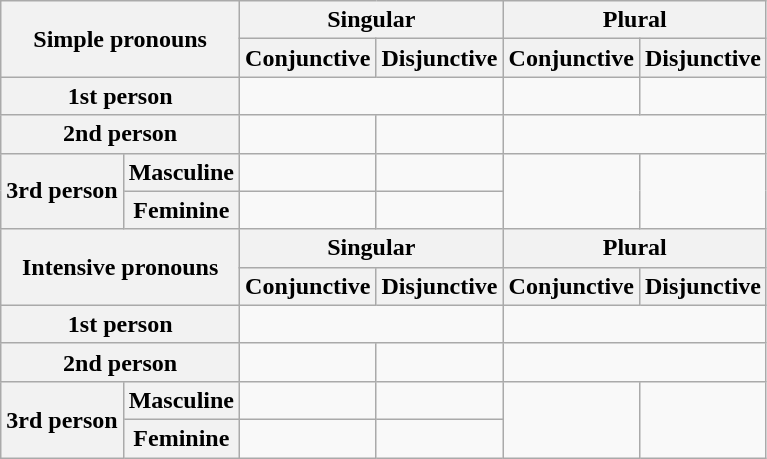<table class="wikitable mw-collapsible">
<tr>
<th colspan="2" rowspan="2">Simple pronouns</th>
<th colspan="2">Singular</th>
<th colspan="2">Plural</th>
</tr>
<tr>
<th>Conjunctive</th>
<th>Disjunctive</th>
<th>Conjunctive</th>
<th>Disjunctive</th>
</tr>
<tr>
<th colspan="2">1st person</th>
<td colspan="2"></td>
<td></td>
<td></td>
</tr>
<tr>
<th colspan="2">2nd person</th>
<td></td>
<td></td>
<td colspan="2"></td>
</tr>
<tr>
<th rowspan="2">3rd person</th>
<th>Masculine</th>
<td></td>
<td></td>
<td rowspan="2"></td>
<td rowspan="2"></td>
</tr>
<tr>
<th>Feminine</th>
<td></td>
<td></td>
</tr>
<tr>
<th colspan="2" rowspan="2">Intensive pronouns</th>
<th colspan="2">Singular</th>
<th colspan="2">Plural</th>
</tr>
<tr>
<th>Conjunctive</th>
<th>Disjunctive</th>
<th>Conjunctive</th>
<th>Disjunctive</th>
</tr>
<tr>
<th colspan="2">1st person</th>
<td colspan="2"></td>
<td colspan="2"></td>
</tr>
<tr>
<th colspan="2">2nd person</th>
<td></td>
<td></td>
<td colspan="2"></td>
</tr>
<tr>
<th rowspan="2">3rd person</th>
<th>Masculine</th>
<td></td>
<td></td>
<td rowspan="2"></td>
<td rowspan="2"></td>
</tr>
<tr>
<th>Feminine</th>
<td></td>
<td></td>
</tr>
</table>
